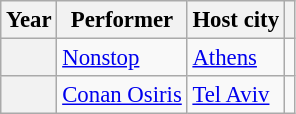<table class="wikitable plainrowheaders" style="font-size:95%;">
<tr>
<th>Year</th>
<th>Performer</th>
<th>Host city</th>
<th></th>
</tr>
<tr>
<th scope="row"></th>
<td><a href='#'>Nonstop</a></td>
<td> <a href='#'>Athens</a></td>
<td></td>
</tr>
<tr>
<th scope="row"></th>
<td><a href='#'>Conan Osiris</a></td>
<td> <a href='#'>Tel Aviv</a></td>
<td></td>
</tr>
</table>
